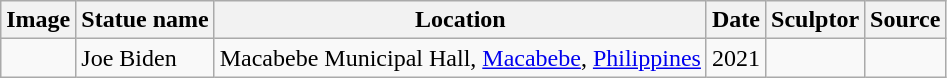<table class="wikitable sortable">
<tr>
<th scope="col" class="unsortable">Image</th>
<th scope="col">Statue name</th>
<th scope="col">Location</th>
<th scope="col">Date</th>
<th scope="col">Sculptor</th>
<th scope="col" class="unsortable">Source</th>
</tr>
<tr>
<td></td>
<td>Joe Biden</td>
<td>Macabebe Municipal Hall, <a href='#'>Macabebe</a>, <a href='#'>Philippines</a></td>
<td>2021</td>
<td></td>
<td></td>
</tr>
</table>
